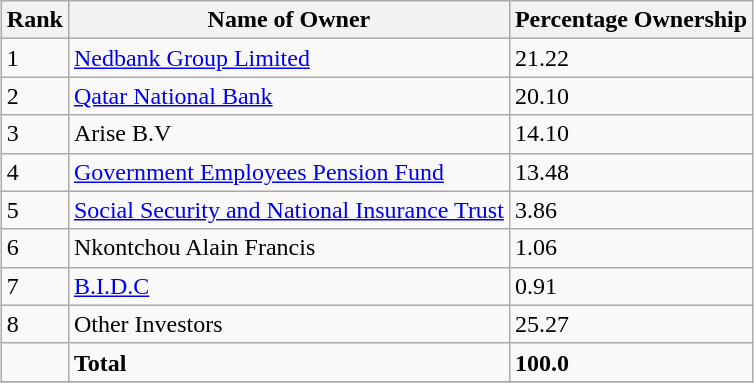<table class="wikitable sortable" style="margin-left:auto;margin-right:auto">
<tr>
<th style="width:2em;">Rank</th>
<th>Name of Owner</th>
<th>Percentage Ownership</th>
</tr>
<tr>
<td>1</td>
<td><a href='#'>Nedbank Group Limited</a></td>
<td>21.22</td>
</tr>
<tr>
<td>2</td>
<td><a href='#'>Qatar National Bank</a></td>
<td>20.10</td>
</tr>
<tr>
<td>3</td>
<td>Arise B.V</td>
<td>14.10</td>
</tr>
<tr>
<td>4</td>
<td><a href='#'>Government Employees Pension Fund</a></td>
<td>13.48</td>
</tr>
<tr>
<td>5</td>
<td><a href='#'>Social Security and National Insurance Trust</a></td>
<td>3.86</td>
</tr>
<tr>
<td>6</td>
<td>Nkontchou Alain Francis</td>
<td>1.06</td>
</tr>
<tr>
<td>7</td>
<td><a href='#'>B.I.D.C</a></td>
<td>0.91</td>
</tr>
<tr>
<td>8</td>
<td>Other Investors</td>
<td>25.27</td>
</tr>
<tr>
<td></td>
<td><strong>Total</strong></td>
<td><strong>100.0</strong></td>
</tr>
<tr>
</tr>
</table>
